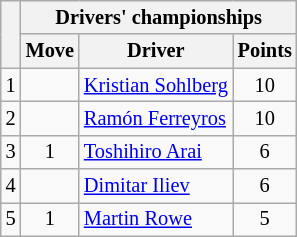<table class="wikitable" style="font-size:85%;">
<tr>
<th rowspan="2"></th>
<th colspan="3" nowrap>Drivers' championships</th>
</tr>
<tr>
<th>Move</th>
<th>Driver</th>
<th>Points</th>
</tr>
<tr>
<td align="center">1</td>
<td align="center"></td>
<td> <a href='#'>Kristian Sohlberg</a></td>
<td align="center">10</td>
</tr>
<tr>
<td align="center">2</td>
<td align="center"></td>
<td> <a href='#'>Ramón Ferreyros</a></td>
<td align="center">10</td>
</tr>
<tr>
<td align="center">3</td>
<td align="center"> 1</td>
<td> <a href='#'>Toshihiro Arai</a></td>
<td align="center">6</td>
</tr>
<tr>
<td align="center">4</td>
<td align="center"></td>
<td> <a href='#'>Dimitar Iliev</a></td>
<td align="center">6</td>
</tr>
<tr>
<td align="center">5</td>
<td align="center"> 1</td>
<td> <a href='#'>Martin Rowe</a></td>
<td align="center">5</td>
</tr>
</table>
